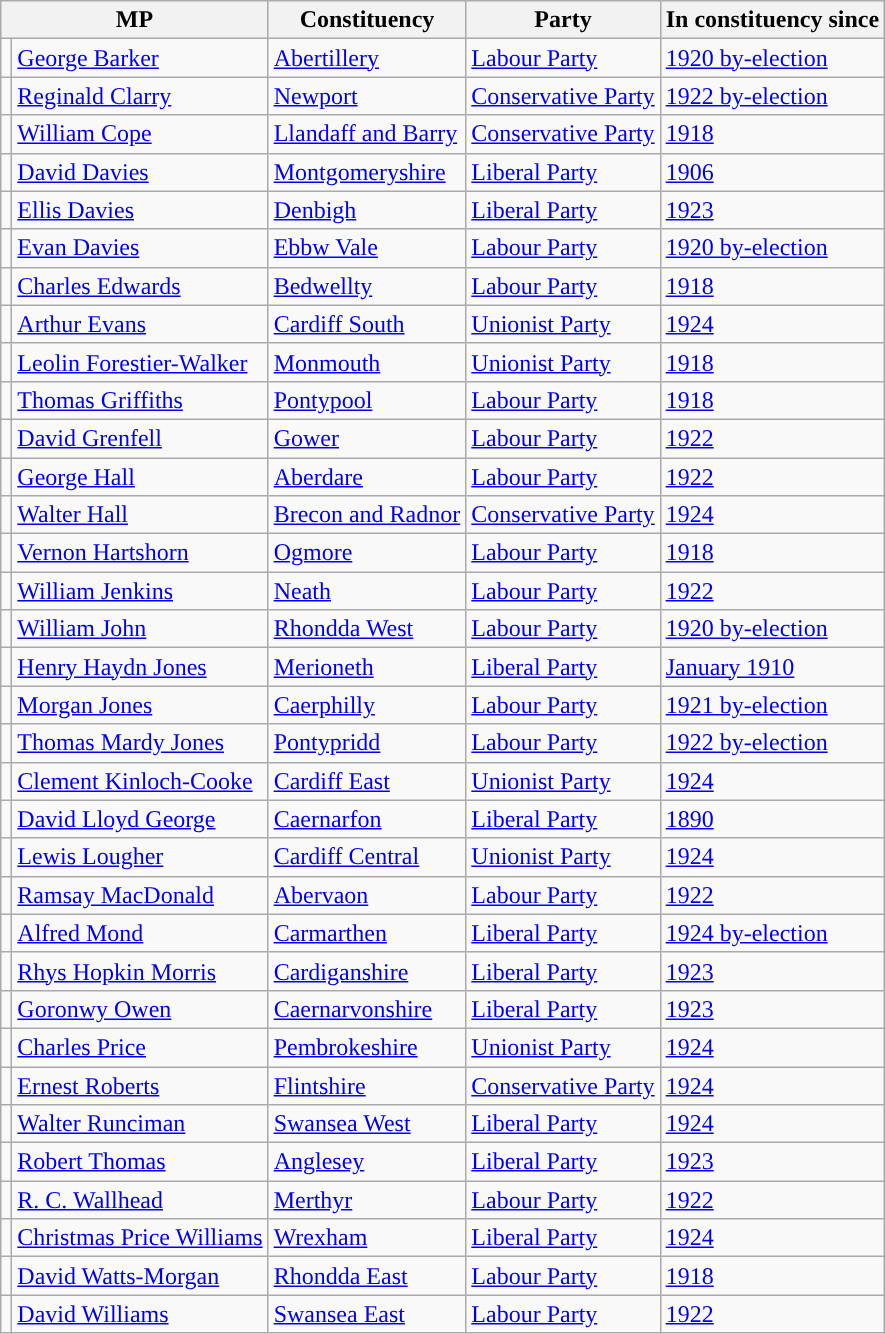<table class="wikitable sortable">
<tr>
<th colspan="2">MP</th>
<th>Constituency</th>
<th>Party</th>
<th>In constituency since</th>
</tr>
<tr>
<td style="color:inherit;background-color: "></td>
<td><a href='#'>George Barker</a></td>
<td><a href='#'>Abertillery</a></td>
<td><a href='#'>Labour Party</a></td>
<td><a href='#'>1920 by-election</a></td>
</tr>
<tr>
<td style="color:inherit;background-color: "></td>
<td><a href='#'>Reginald Clarry</a></td>
<td><a href='#'>Newport</a></td>
<td><a href='#'>Conservative Party</a></td>
<td><a href='#'>1922 by-election</a></td>
</tr>
<tr>
<td style="color:inherit;background-color: "></td>
<td><a href='#'>William Cope</a></td>
<td><a href='#'>Llandaff and Barry</a></td>
<td><a href='#'>Conservative Party</a></td>
<td><a href='#'>1918</a></td>
</tr>
<tr>
<td style="color:inherit;background-color: "></td>
<td><a href='#'>David Davies</a></td>
<td><a href='#'>Montgomeryshire</a></td>
<td><a href='#'>Liberal Party</a></td>
<td><a href='#'>1906</a></td>
</tr>
<tr>
<td style="color:inherit;background-color: "></td>
<td><a href='#'>Ellis Davies</a></td>
<td><a href='#'>Denbigh</a></td>
<td><a href='#'>Liberal Party</a></td>
<td><a href='#'>1923</a></td>
</tr>
<tr>
<td style="color:inherit;background-color: "></td>
<td><a href='#'>Evan Davies</a></td>
<td><a href='#'>Ebbw Vale</a></td>
<td><a href='#'>Labour Party</a></td>
<td><a href='#'>1920 by-election</a></td>
</tr>
<tr>
<td style="color:inherit;background-color: "></td>
<td><a href='#'>Charles Edwards</a></td>
<td><a href='#'>Bedwellty</a></td>
<td><a href='#'>Labour Party</a></td>
<td><a href='#'>1918</a></td>
</tr>
<tr>
<td style="color:inherit;background-color: "></td>
<td><a href='#'>Arthur Evans</a></td>
<td><a href='#'>Cardiff South</a></td>
<td><a href='#'>Unionist Party</a></td>
<td><a href='#'>1924</a></td>
</tr>
<tr>
<td style="color:inherit;background-color: "></td>
<td><a href='#'>Leolin Forestier-Walker</a></td>
<td><a href='#'>Monmouth</a></td>
<td><a href='#'>Unionist Party</a></td>
<td><a href='#'>1918</a></td>
</tr>
<tr>
<td style="color:inherit;background-color: "></td>
<td><a href='#'>Thomas Griffiths</a></td>
<td><a href='#'>Pontypool</a></td>
<td><a href='#'>Labour Party</a></td>
<td><a href='#'>1918</a></td>
</tr>
<tr>
<td style="color:inherit;background-color: "></td>
<td><a href='#'>David Grenfell</a></td>
<td><a href='#'>Gower</a></td>
<td><a href='#'>Labour Party</a></td>
<td><a href='#'>1922</a></td>
</tr>
<tr>
<td style="color:inherit;background-color: "></td>
<td><a href='#'>George Hall</a></td>
<td><a href='#'>Aberdare</a></td>
<td><a href='#'>Labour Party</a></td>
<td><a href='#'>1922</a></td>
</tr>
<tr>
<td style="color:inherit;background-color: "></td>
<td><a href='#'>Walter Hall</a></td>
<td><a href='#'>Brecon and Radnor</a></td>
<td><a href='#'>Conservative Party</a></td>
<td><a href='#'>1924</a></td>
</tr>
<tr>
<td style="color:inherit;background-color: "></td>
<td><a href='#'>Vernon Hartshorn</a></td>
<td><a href='#'>Ogmore</a></td>
<td><a href='#'>Labour Party</a></td>
<td><a href='#'>1918</a></td>
</tr>
<tr>
<td style="color:inherit;background-color: "></td>
<td><a href='#'>William Jenkins</a></td>
<td><a href='#'>Neath</a></td>
<td><a href='#'>Labour Party</a></td>
<td><a href='#'>1922</a></td>
</tr>
<tr>
<td style="color:inherit;background-color: "></td>
<td><a href='#'>William John</a></td>
<td><a href='#'>Rhondda West</a></td>
<td><a href='#'>Labour Party</a></td>
<td><a href='#'>1920 by-election</a></td>
</tr>
<tr>
<td style="color:inherit;background-color: "></td>
<td><a href='#'>Henry Haydn Jones</a></td>
<td><a href='#'>Merioneth</a></td>
<td><a href='#'>Liberal Party</a></td>
<td><a href='#'>January 1910</a></td>
</tr>
<tr>
<td style="color:inherit;background-color: "></td>
<td><a href='#'>Morgan Jones</a></td>
<td><a href='#'>Caerphilly</a></td>
<td><a href='#'>Labour Party</a></td>
<td><a href='#'>1921 by-election</a></td>
</tr>
<tr>
<td style="color:inherit;background-color: "></td>
<td><a href='#'>Thomas Mardy Jones</a></td>
<td><a href='#'>Pontypridd</a></td>
<td><a href='#'>Labour Party</a></td>
<td><a href='#'>1922 by-election</a></td>
</tr>
<tr>
<td style="color:inherit;background-color: "></td>
<td><a href='#'>Clement Kinloch-Cooke</a></td>
<td><a href='#'>Cardiff East</a></td>
<td><a href='#'>Unionist Party</a></td>
<td><a href='#'>1924</a></td>
</tr>
<tr>
<td style="color:inherit;background-color: "></td>
<td><a href='#'>David Lloyd George</a></td>
<td><a href='#'>Caernarfon</a></td>
<td><a href='#'>Liberal Party</a></td>
<td><a href='#'>1890</a></td>
</tr>
<tr>
<td style="color:inherit;background-color: "></td>
<td><a href='#'>Lewis Lougher</a></td>
<td><a href='#'>Cardiff Central</a></td>
<td><a href='#'>Unionist Party</a></td>
<td><a href='#'>1924</a></td>
</tr>
<tr>
<td style="color:inherit;background-color: "></td>
<td><a href='#'>Ramsay MacDonald</a></td>
<td><a href='#'>Abervaon</a></td>
<td><a href='#'>Labour Party</a></td>
<td><a href='#'>1922</a></td>
</tr>
<tr>
<td style="color:inherit;background-color: "></td>
<td><a href='#'>Alfred Mond</a></td>
<td><a href='#'>Carmarthen</a></td>
<td><a href='#'>Liberal Party</a></td>
<td><a href='#'>1924 by-election</a></td>
</tr>
<tr>
<td style="color:inherit;background-color: "></td>
<td><a href='#'>Rhys Hopkin Morris</a></td>
<td><a href='#'>Cardiganshire</a></td>
<td><a href='#'>Liberal Party</a></td>
<td><a href='#'>1923</a></td>
</tr>
<tr>
<td style="color:inherit;background-color: "></td>
<td><a href='#'>Goronwy Owen</a></td>
<td><a href='#'>Caernarvonshire</a></td>
<td><a href='#'>Liberal Party</a></td>
<td><a href='#'>1923</a></td>
</tr>
<tr>
<td style="color:inherit;background-color: "></td>
<td><a href='#'>Charles Price</a></td>
<td><a href='#'>Pembrokeshire</a></td>
<td><a href='#'>Unionist Party</a></td>
<td><a href='#'>1924</a></td>
</tr>
<tr>
<td style="color:inherit;background-color: "></td>
<td><a href='#'>Ernest Roberts</a></td>
<td><a href='#'>Flintshire</a></td>
<td><a href='#'>Conservative Party</a></td>
<td><a href='#'>1924</a></td>
</tr>
<tr>
<td style="color:inherit;background-color: "></td>
<td><a href='#'>Walter Runciman</a></td>
<td><a href='#'>Swansea West</a></td>
<td><a href='#'>Liberal Party</a></td>
<td><a href='#'>1924</a></td>
</tr>
<tr>
<td style="color:inherit;background-color: "></td>
<td><a href='#'>Robert Thomas</a></td>
<td><a href='#'>Anglesey</a></td>
<td><a href='#'>Liberal Party</a></td>
<td><a href='#'>1923</a></td>
</tr>
<tr>
<td style="color:inherit;background-color: "></td>
<td><a href='#'>R. C. Wallhead</a></td>
<td><a href='#'>Merthyr</a></td>
<td><a href='#'>Labour Party</a></td>
<td><a href='#'>1922</a></td>
</tr>
<tr>
<td style="color:inherit;background-color: "></td>
<td><a href='#'>Christmas Price Williams</a></td>
<td><a href='#'>Wrexham</a></td>
<td><a href='#'>Liberal Party</a></td>
<td><a href='#'>1924</a></td>
</tr>
<tr>
<td style="color:inherit;background-color: "></td>
<td><a href='#'>David Watts-Morgan</a></td>
<td><a href='#'>Rhondda East</a></td>
<td><a href='#'>Labour Party</a></td>
<td><a href='#'>1918</a></td>
</tr>
<tr>
<td style="color:inherit;background-color: "></td>
<td><a href='#'>David Williams</a></td>
<td><a href='#'>Swansea East</a></td>
<td><a href='#'>Labour Party</a></td>
<td><a href='#'>1922</a></td>
</tr>
</table>
